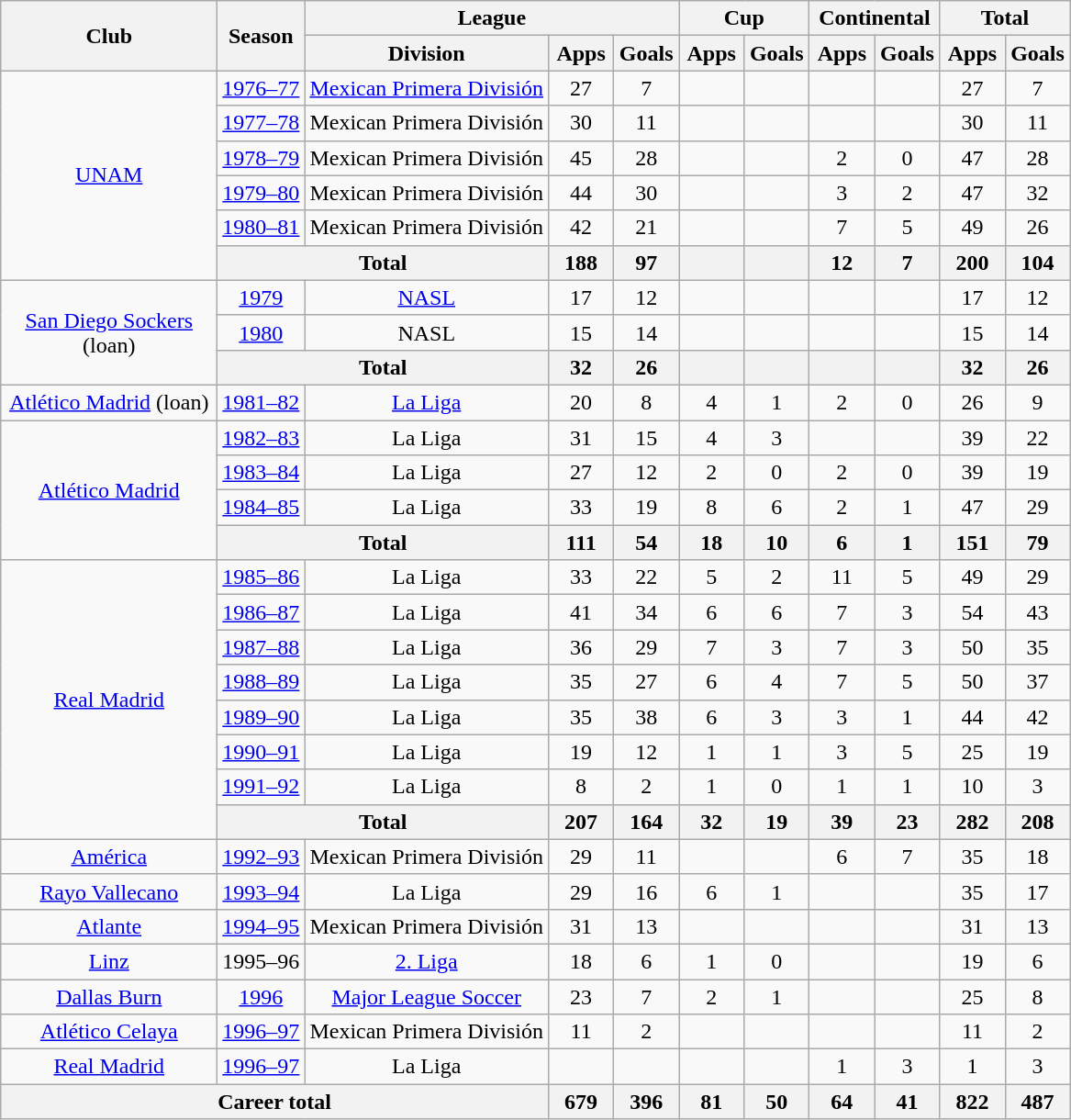<table class="wikitable" style="text-align:center">
<tr>
<th rowspan="2" width="150">Club</th>
<th rowspan="2">Season</th>
<th colspan="3">League</th>
<th colspan="2">Cup</th>
<th colspan="2">Continental</th>
<th colspan="2">Total</th>
</tr>
<tr>
<th>Division</th>
<th width="40">Apps</th>
<th width="40">Goals</th>
<th width="40">Apps</th>
<th width="40">Goals</th>
<th width="40">Apps</th>
<th width="40">Goals</th>
<th width="40">Apps</th>
<th width="40">Goals</th>
</tr>
<tr>
<td rowspan="6"><a href='#'>UNAM</a></td>
<td><a href='#'>1976–77</a></td>
<td><a href='#'>Mexican Primera División</a></td>
<td>27</td>
<td>7</td>
<td></td>
<td></td>
<td></td>
<td></td>
<td>27</td>
<td>7</td>
</tr>
<tr>
<td><a href='#'>1977–78</a></td>
<td>Mexican Primera División</td>
<td>30</td>
<td>11</td>
<td></td>
<td></td>
<td></td>
<td></td>
<td>30</td>
<td>11</td>
</tr>
<tr>
<td><a href='#'>1978–79</a></td>
<td>Mexican Primera División</td>
<td>45</td>
<td>28</td>
<td></td>
<td></td>
<td>2</td>
<td>0</td>
<td>47</td>
<td>28</td>
</tr>
<tr>
<td><a href='#'>1979–80</a></td>
<td>Mexican Primera División</td>
<td>44</td>
<td>30</td>
<td></td>
<td></td>
<td>3</td>
<td>2</td>
<td>47</td>
<td>32</td>
</tr>
<tr>
<td><a href='#'>1980–81</a></td>
<td>Mexican Primera División</td>
<td>42</td>
<td>21</td>
<td></td>
<td></td>
<td>7</td>
<td>5</td>
<td>49</td>
<td>26</td>
</tr>
<tr>
<th colspan="2">Total</th>
<th>188</th>
<th>97</th>
<th></th>
<th></th>
<th>12</th>
<th>7</th>
<th>200</th>
<th>104</th>
</tr>
<tr>
<td rowspan="3"><a href='#'>San Diego Sockers</a> (loan)</td>
<td><a href='#'>1979</a></td>
<td><a href='#'>NASL</a></td>
<td>17</td>
<td>12</td>
<td></td>
<td></td>
<td></td>
<td></td>
<td>17</td>
<td>12</td>
</tr>
<tr>
<td><a href='#'>1980</a></td>
<td>NASL</td>
<td>15</td>
<td>14</td>
<td></td>
<td></td>
<td></td>
<td></td>
<td>15</td>
<td>14</td>
</tr>
<tr>
<th colspan="2">Total</th>
<th>32</th>
<th>26</th>
<th></th>
<th></th>
<th></th>
<th></th>
<th>32</th>
<th>26</th>
</tr>
<tr>
<td><a href='#'>Atlético Madrid</a> (loan)</td>
<td><a href='#'>1981–82</a></td>
<td><a href='#'>La Liga</a></td>
<td>20</td>
<td>8</td>
<td>4</td>
<td>1</td>
<td>2</td>
<td>0</td>
<td>26</td>
<td>9</td>
</tr>
<tr>
<td rowspan="4"><a href='#'>Atlético Madrid</a></td>
<td><a href='#'>1982–83</a></td>
<td>La Liga</td>
<td>31</td>
<td>15</td>
<td>4</td>
<td>3</td>
<td></td>
<td></td>
<td>39</td>
<td>22</td>
</tr>
<tr>
<td><a href='#'>1983–84</a></td>
<td>La Liga</td>
<td>27</td>
<td>12</td>
<td>2</td>
<td>0</td>
<td>2</td>
<td>0</td>
<td>39</td>
<td>19</td>
</tr>
<tr>
<td><a href='#'>1984–85</a></td>
<td>La Liga</td>
<td>33</td>
<td>19</td>
<td>8</td>
<td>6</td>
<td>2</td>
<td>1</td>
<td>47</td>
<td>29</td>
</tr>
<tr>
<th colspan="2">Total</th>
<th>111</th>
<th>54</th>
<th>18</th>
<th>10</th>
<th>6</th>
<th>1</th>
<th>151</th>
<th>79</th>
</tr>
<tr>
<td rowspan="8"><a href='#'>Real Madrid</a></td>
<td><a href='#'>1985–86</a></td>
<td>La Liga</td>
<td>33</td>
<td>22</td>
<td>5</td>
<td>2</td>
<td>11</td>
<td>5</td>
<td>49</td>
<td>29</td>
</tr>
<tr>
<td><a href='#'>1986–87</a></td>
<td>La Liga</td>
<td>41</td>
<td>34</td>
<td>6</td>
<td>6</td>
<td>7</td>
<td>3</td>
<td>54</td>
<td>43</td>
</tr>
<tr>
<td><a href='#'>1987–88</a></td>
<td>La Liga</td>
<td>36</td>
<td>29</td>
<td>7</td>
<td>3</td>
<td>7</td>
<td>3</td>
<td>50</td>
<td>35</td>
</tr>
<tr>
<td><a href='#'>1988–89</a></td>
<td>La Liga</td>
<td>35</td>
<td>27</td>
<td>6</td>
<td>4</td>
<td>7</td>
<td>5</td>
<td>50</td>
<td>37</td>
</tr>
<tr>
<td><a href='#'>1989–90</a></td>
<td>La Liga</td>
<td>35</td>
<td>38</td>
<td>6</td>
<td>3</td>
<td>3</td>
<td>1</td>
<td>44</td>
<td>42</td>
</tr>
<tr>
<td><a href='#'>1990–91</a></td>
<td>La Liga</td>
<td>19</td>
<td>12</td>
<td>1</td>
<td>1</td>
<td>3</td>
<td>5</td>
<td>25</td>
<td>19</td>
</tr>
<tr>
<td><a href='#'>1991–92</a></td>
<td>La Liga</td>
<td>8</td>
<td>2</td>
<td>1</td>
<td>0</td>
<td>1</td>
<td>1</td>
<td>10</td>
<td>3</td>
</tr>
<tr>
<th colspan="2">Total</th>
<th>207</th>
<th>164</th>
<th>32</th>
<th>19</th>
<th>39</th>
<th>23</th>
<th>282</th>
<th>208</th>
</tr>
<tr>
<td><a href='#'>América</a></td>
<td><a href='#'>1992–93</a></td>
<td>Mexican Primera División</td>
<td>29</td>
<td>11</td>
<td></td>
<td></td>
<td>6</td>
<td>7</td>
<td>35</td>
<td>18</td>
</tr>
<tr>
<td><a href='#'>Rayo Vallecano</a></td>
<td><a href='#'>1993–94</a></td>
<td>La Liga</td>
<td>29</td>
<td>16</td>
<td>6</td>
<td>1</td>
<td></td>
<td></td>
<td>35</td>
<td>17</td>
</tr>
<tr>
<td><a href='#'>Atlante</a></td>
<td><a href='#'>1994–95</a></td>
<td>Mexican Primera División</td>
<td>31</td>
<td>13</td>
<td></td>
<td></td>
<td></td>
<td></td>
<td>31</td>
<td>13</td>
</tr>
<tr>
<td><a href='#'>Linz</a></td>
<td>1995–96</td>
<td><a href='#'>2. Liga</a></td>
<td>18</td>
<td>6</td>
<td>1</td>
<td>0</td>
<td></td>
<td></td>
<td>19</td>
<td>6</td>
</tr>
<tr>
<td><a href='#'>Dallas Burn</a></td>
<td><a href='#'>1996</a></td>
<td><a href='#'>Major League Soccer</a></td>
<td>23</td>
<td>7</td>
<td>2</td>
<td>1</td>
<td></td>
<td></td>
<td>25</td>
<td>8</td>
</tr>
<tr>
<td><a href='#'>Atlético Celaya</a></td>
<td><a href='#'>1996–97</a></td>
<td>Mexican Primera División</td>
<td>11</td>
<td>2</td>
<td></td>
<td></td>
<td></td>
<td></td>
<td>11</td>
<td>2</td>
</tr>
<tr>
<td><a href='#'>Real Madrid</a></td>
<td><a href='#'>1996–97</a></td>
<td>La Liga</td>
<td></td>
<td></td>
<td></td>
<td></td>
<td>1</td>
<td>3</td>
<td>1</td>
<td>3</td>
</tr>
<tr>
<th colspan="3">Career total</th>
<th>679</th>
<th>396</th>
<th>81</th>
<th>50</th>
<th>64</th>
<th>41</th>
<th>822</th>
<th>487</th>
</tr>
</table>
